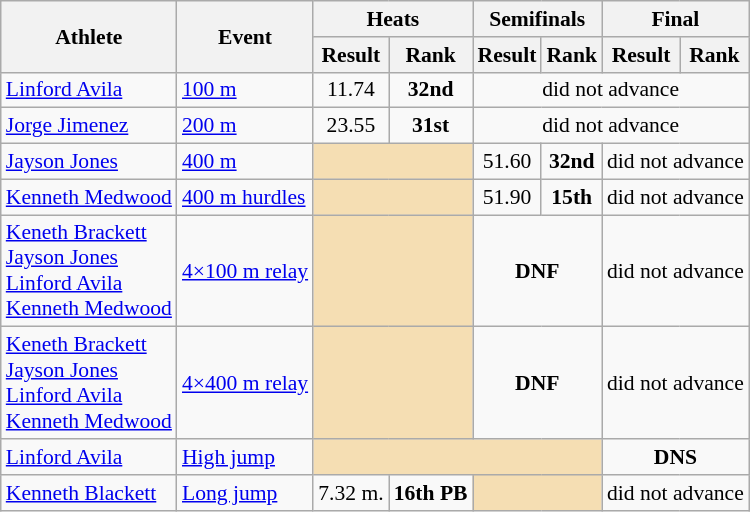<table class=wikitable style="font-size:90%">
<tr>
<th rowspan="2">Athlete</th>
<th rowspan="2">Event</th>
<th colspan="2">Heats</th>
<th colspan="2">Semifinals</th>
<th colspan="2">Final</th>
</tr>
<tr>
<th>Result</th>
<th>Rank</th>
<th>Result</th>
<th>Rank</th>
<th>Result</th>
<th>Rank</th>
</tr>
<tr>
<td><a href='#'>Linford Avila</a></td>
<td><a href='#'>100 m</a></td>
<td align=center>11.74</td>
<td align=center><strong>32nd</strong></td>
<td align=center colspan=4>did not advance</td>
</tr>
<tr>
<td><a href='#'>Jorge Jimenez</a></td>
<td><a href='#'>200 m</a></td>
<td align=center>23.55</td>
<td align=center><strong>31st</strong></td>
<td align=center colspan=4>did not advance</td>
</tr>
<tr>
<td><a href='#'>Jayson Jones</a></td>
<td><a href='#'>400 m</a></td>
<td colspan=2 bgcolor=wheat></td>
<td align=center>51.60</td>
<td align=center><strong>32nd</strong></td>
<td align=center colspan=2>did not advance</td>
</tr>
<tr>
<td><a href='#'>Kenneth Medwood</a></td>
<td><a href='#'>400 m hurdles</a></td>
<td colspan=2 bgcolor=wheat></td>
<td align=center>51.90</td>
<td align=center><strong>15th</strong></td>
<td align=center colspan=2>did not advance</td>
</tr>
<tr>
<td><a href='#'>Keneth Brackett</a><br><a href='#'>Jayson Jones</a><br><a href='#'>Linford Avila</a><br><a href='#'>Kenneth Medwood</a></td>
<td><a href='#'>4×100 m relay</a></td>
<td colspan=2 bgcolor=wheat></td>
<td align=center colspan=2><strong>DNF</strong></td>
<td align=center colspan=2>did not advance</td>
</tr>
<tr>
<td><a href='#'>Keneth Brackett</a><br><a href='#'>Jayson Jones</a><br><a href='#'>Linford Avila</a><br><a href='#'>Kenneth Medwood</a></td>
<td><a href='#'>4×400 m relay</a></td>
<td colspan=2 bgcolor=wheat></td>
<td align=center colspan=2><strong>DNF</strong></td>
<td align=center colspan=2>did not advance</td>
</tr>
<tr>
<td><a href='#'>Linford Avila</a></td>
<td><a href='#'>High jump</a></td>
<td colspan=4 bgcolor=wheat></td>
<td align=center colspan=2><strong>DNS</strong></td>
</tr>
<tr>
<td><a href='#'>Kenneth Blackett</a></td>
<td><a href='#'>Long jump</a></td>
<td align=center>7.32 m.</td>
<td align=center><strong>16th PB</strong></td>
<td colspan=2 bgcolor=wheat></td>
<td align=center colspan=4>did not advance</td>
</tr>
</table>
